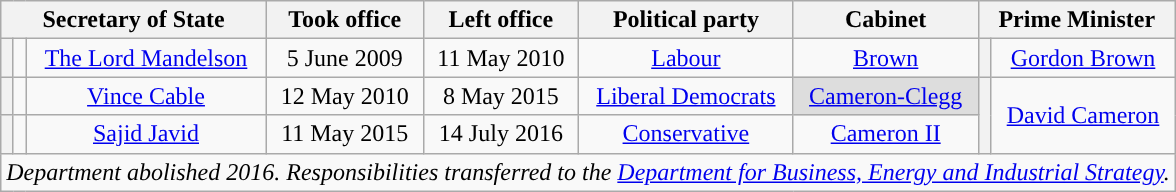<table class="wikitable" style="text-align:center">
<tr>
<th colspan=3>Secretary of State</th>
<th>Took office</th>
<th>Left office</th>
<th>Political party</th>
<th>Cabinet</th>
<th colspan="2">Prime Minister</th>
</tr>
<tr>
<th style="background-color:"></th>
<td></td>
<td><a href='#'>The Lord Mandelson</a></td>
<td>5 June 2009</td>
<td>11 May 2010</td>
<td><a href='#'>Labour</a></td>
<td><a href='#'>Brown</a></td>
<th style="background-color:"></th>
<td><a href='#'>Gordon Brown</a></td>
</tr>
<tr>
<th style="background-color:"></th>
<td></td>
<td><a href='#'>Vince Cable</a><br></td>
<td>12 May 2010</td>
<td>8 May 2015</td>
<td><a href='#'>Liberal Democrats</a></td>
<td style="background-color:#dddddd"><a href='#'>Cameron-Clegg</a></td>
<th rowspan="2" style="background-color:"></th>
<td rowspan="2"><a href='#'>David Cameron</a></td>
</tr>
<tr>
<th style="background-color:"></th>
<td></td>
<td><a href='#'>Sajid Javid</a><br></td>
<td>11 May 2015</td>
<td>14 July 2016</td>
<td><a href='#'>Conservative</a></td>
<td><a href='#'>Cameron II</a></td>
</tr>
<tr>
<td colspan="9"><em>Department abolished 2016. Responsibilities transferred to the <a href='#'>Department for Business, Energy and Industrial Strategy</a>.</em></td>
</tr>
</table>
